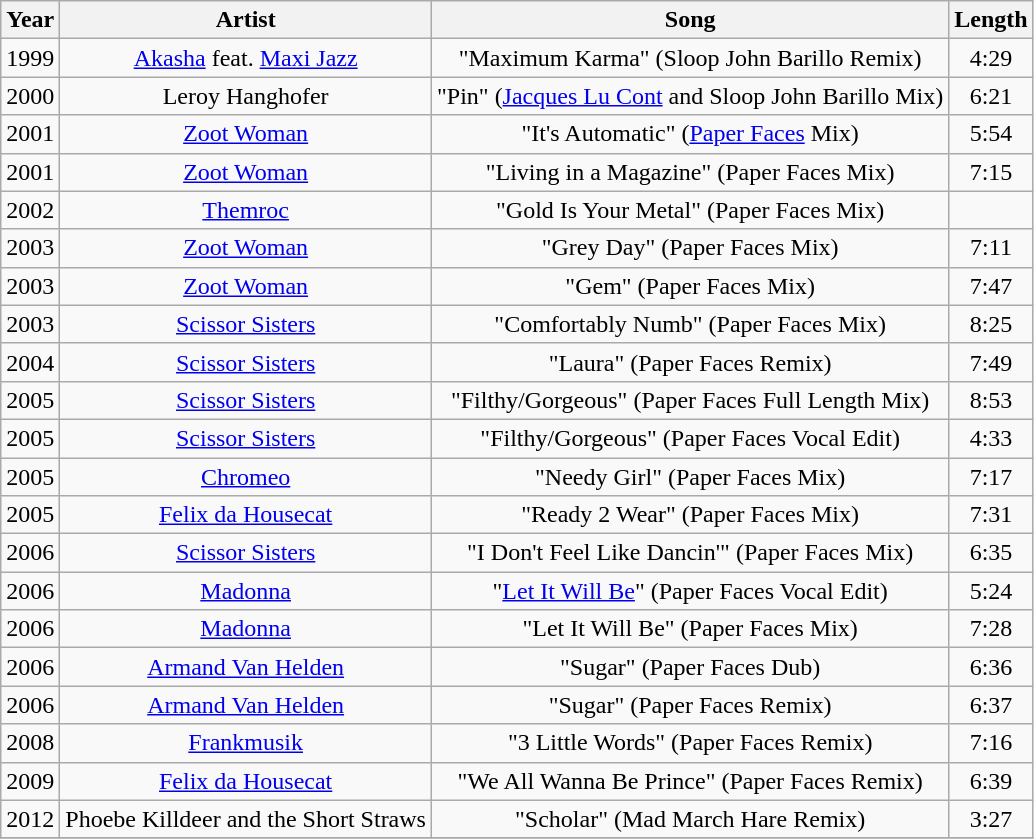<table class="wikitable sortable">
<tr>
<th align="left">Year</th>
<th align="left">Artist</th>
<th align="left">Song</th>
<th align="left">Length</th>
</tr>
<tr>
<td>1999</td>
<td align="center"><a href='#'>Akasha</a> feat. <a href='#'>Maxi Jazz</a></td>
<td align="center">"Maximum Karma" (Sloop John Barillo Remix)</td>
<td align="center">4:29</td>
</tr>
<tr>
<td>2000</td>
<td align="center">Leroy Hanghofer</td>
<td align="center">"Pin" (<a href='#'>Jacques Lu Cont</a> and Sloop John Barillo Mix)</td>
<td align="center">6:21</td>
</tr>
<tr>
<td>2001</td>
<td align="center"><a href='#'>Zoot Woman</a></td>
<td align="center">"It's Automatic" (<a href='#'>Paper Faces</a> Mix)</td>
<td align="center">5:54</td>
</tr>
<tr>
<td>2001</td>
<td align="center"><a href='#'>Zoot Woman</a></td>
<td align="center">"Living in a Magazine" (Paper Faces Mix)</td>
<td align="center">7:15</td>
</tr>
<tr>
<td>2002</td>
<td align="center"><a href='#'>Themroc</a></td>
<td align="center">"Gold Is Your Metal" (Paper Faces Mix)</td>
<td align="center"></td>
</tr>
<tr>
<td>2003</td>
<td align="center"><a href='#'>Zoot Woman</a></td>
<td align="center">"Grey Day" (Paper Faces Mix)</td>
<td align="center">7:11</td>
</tr>
<tr>
<td>2003</td>
<td align="center"><a href='#'>Zoot Woman</a></td>
<td align="center">"Gem" (Paper Faces Mix)</td>
<td align="center">7:47</td>
</tr>
<tr>
<td>2003</td>
<td align="center"><a href='#'>Scissor Sisters</a></td>
<td align="center">"Comfortably Numb" (Paper Faces Mix)</td>
<td align="center">8:25</td>
</tr>
<tr>
<td>2004</td>
<td align="center"><a href='#'>Scissor Sisters</a></td>
<td align="center">"Laura" (Paper Faces Remix)</td>
<td align="center">7:49</td>
</tr>
<tr>
<td>2005</td>
<td align="center"><a href='#'>Scissor Sisters</a></td>
<td align="center">"Filthy/Gorgeous" (Paper Faces Full Length Mix)</td>
<td align="center">8:53</td>
</tr>
<tr>
<td>2005</td>
<td align="center"><a href='#'>Scissor Sisters</a></td>
<td align="center">"Filthy/Gorgeous" (Paper Faces Vocal Edit)</td>
<td align="center">4:33</td>
</tr>
<tr>
<td>2005</td>
<td align="center"><a href='#'>Chromeo</a></td>
<td align="center">"Needy Girl" (Paper Faces Mix)</td>
<td align="center">7:17</td>
</tr>
<tr>
<td>2005</td>
<td align="center"><a href='#'>Felix da Housecat</a></td>
<td align="center">"Ready 2 Wear" (Paper Faces Mix)</td>
<td align="center">7:31</td>
</tr>
<tr>
<td>2006</td>
<td align="center"><a href='#'>Scissor Sisters</a></td>
<td align="center">"I Don't Feel Like Dancin'" (Paper Faces Mix)</td>
<td align="center">6:35</td>
</tr>
<tr>
<td>2006</td>
<td align="center"><a href='#'>Madonna</a></td>
<td align="center">"<a href='#'>Let It Will Be</a>" (Paper Faces Vocal Edit)</td>
<td align="center">5:24</td>
</tr>
<tr>
<td>2006</td>
<td align="center"><a href='#'>Madonna</a></td>
<td align="center">"Let It Will Be" (Paper Faces Mix)</td>
<td align="center">7:28</td>
</tr>
<tr>
<td>2006</td>
<td align="center"><a href='#'>Armand Van Helden</a></td>
<td align="center">"Sugar" (Paper Faces Dub)</td>
<td align="center">6:36</td>
</tr>
<tr>
<td>2006</td>
<td align="center"><a href='#'>Armand Van Helden</a></td>
<td align="center">"Sugar" (Paper Faces Remix)</td>
<td align="center">6:37</td>
</tr>
<tr>
<td>2008</td>
<td align="center"><a href='#'>Frankmusik</a></td>
<td align="center">"3 Little Words" (Paper Faces Remix)</td>
<td align="center">7:16</td>
</tr>
<tr>
<td>2009</td>
<td align="center"><a href='#'>Felix da Housecat</a></td>
<td align="center">"We All Wanna Be Prince" (Paper Faces Remix)</td>
<td align="center">6:39</td>
</tr>
<tr>
<td>2012</td>
<td align="center">Phoebe Killdeer and the Short Straws</td>
<td align="center">"Scholar" (Mad March Hare Remix)</td>
<td align="center">3:27</td>
</tr>
<tr>
</tr>
</table>
